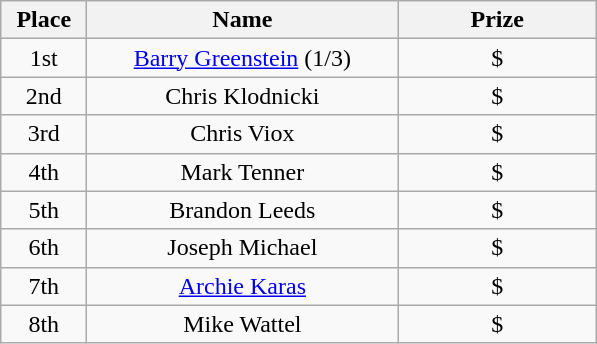<table class="wikitable">
<tr>
<th width="50">Place</th>
<th width="200">Name</th>
<th width="125">Prize</th>
</tr>
<tr>
<td align = "center">1st</td>
<td align = "center"><a href='#'>Barry Greenstein</a> (1/3)</td>
<td align = "center">$</td>
</tr>
<tr>
<td align = "center">2nd</td>
<td align = "center">Chris Klodnicki</td>
<td align = "center">$</td>
</tr>
<tr>
<td align = "center">3rd</td>
<td align = "center">Chris Viox</td>
<td align = "center">$</td>
</tr>
<tr>
<td align = "center">4th</td>
<td align = "center">Mark Tenner</td>
<td align = "center">$</td>
</tr>
<tr>
<td align = "center">5th</td>
<td align = "center">Brandon Leeds</td>
<td align = "center">$</td>
</tr>
<tr>
<td align = "center">6th</td>
<td align = "center">Joseph Michael</td>
<td align = "center">$</td>
</tr>
<tr>
<td align = "center">7th</td>
<td align = "center"><a href='#'>Archie Karas</a></td>
<td align = "center">$</td>
</tr>
<tr>
<td align = "center">8th</td>
<td align = "center">Mike Wattel</td>
<td align = "center">$</td>
</tr>
</table>
